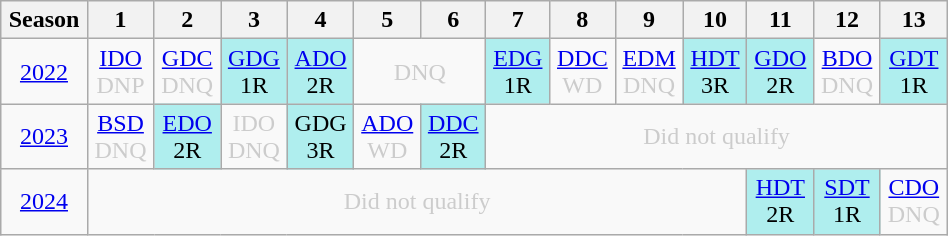<table class="wikitable" style="width:50%; margin:0">
<tr>
<th>Season</th>
<th>1</th>
<th>2</th>
<th>3</th>
<th>4</th>
<th>5</th>
<th>6</th>
<th>7</th>
<th>8</th>
<th>9</th>
<th>10</th>
<th>11</th>
<th>12</th>
<th>13</th>
</tr>
<tr>
<td style="text-align:center;"background:#efefef;"><a href='#'>2022</a></td>
<td style="text-align:center; color:#ccc;"><a href='#'>IDO</a><br>DNP</td>
<td style="text-align:center; color:#ccc;"><a href='#'>GDC</a><br>DNQ</td>
<td style="text-align:center; background:#afeeee;"><a href='#'>GDG</a><br>1R</td>
<td style="text-align:center; background:#afeeee;"><a href='#'>ADO</a><br>2R</td>
<td colspan="2" style="text-align:center; color:#ccc;">DNQ</td>
<td style="text-align:center; background:#afeeee;"><a href='#'>EDG</a><br>1R</td>
<td style="text-align:center; color:#ccc;"><a href='#'>DDC</a><br>WD</td>
<td style="text-align:center; color:#ccc;"><a href='#'>EDM</a><br>DNQ</td>
<td style="text-align:center; background:#afeeee;"><a href='#'>HDT</a><br>3R</td>
<td style="text-align:center; background:#afeeee;"><a href='#'>GDO</a><br>2R</td>
<td style="text-align:center; color:#ccc;"><a href='#'>BDO</a><br>DNQ</td>
<td style="text-align:center; background:#afeeee;"><a href='#'>GDT</a><br>1R</td>
</tr>
<tr>
<td style="text-align:center;"background:#efefef;"><a href='#'>2023</a></td>
<td style="text-align:center; color:#ccc;"><a href='#'>BSD</a><br>DNQ</td>
<td style="text-align:center; background:#afeeee;"><a href='#'>EDO</a><br>2R</td>
<td style="text-align:center; color:#ccc;">IDO<br>DNQ</td>
<td style="text-align:center; background:#afeeee;">GDG<br>3R</td>
<td style="text-align:center; color:#ccc;"><a href='#'>ADO</a><br>WD</td>
<td style="text-align:center; background:#afeeee;"><a href='#'>DDC</a><br>2R</td>
<td colspan="7" style="text-align:center; color:#ccc;">Did not qualify</td>
</tr>
<tr>
<td style="text-align:center;"background:#efefef;"><a href='#'>2024</a></td>
<td colspan="10" style="text-align:center; color:#ccc;">Did not qualify</td>
<td style="text-align:center; background:#afeeee;"><a href='#'>HDT</a><br>2R</td>
<td style="text-align:center; background:#afeeee;"><a href='#'>SDT</a><br>1R</td>
<td style="text-align:center; color:#ccc;"><a href='#'>CDO</a><br>DNQ</td>
</tr>
</table>
